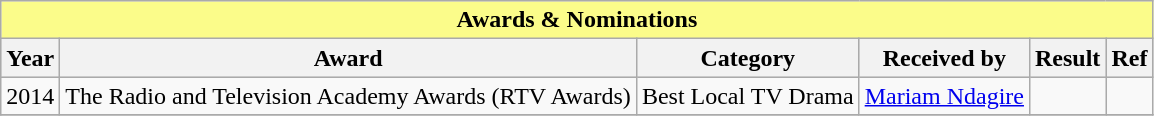<table class="wikitable" width="">
<tr>
<th colspan="6" style="background: #FBFC8A;">Awards & Nominations</th>
</tr>
<tr style="background:#ccc; text-align:center;">
<th>Year</th>
<th>Award</th>
<th>Category</th>
<th>Received by</th>
<th>Result</th>
<th>Ref</th>
</tr>
<tr>
<td>2014</td>
<td>The Radio and Television Academy Awards (RTV Awards)</td>
<td>Best Local TV Drama</td>
<td><a href='#'>Mariam Ndagire</a></td>
<td></td>
<td></td>
</tr>
<tr>
</tr>
</table>
